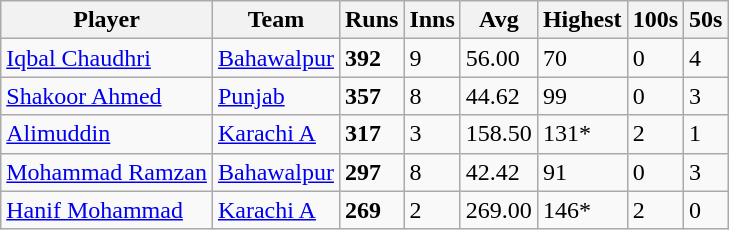<table class="wikitable">
<tr>
<th>Player</th>
<th>Team</th>
<th>Runs</th>
<th>Inns</th>
<th>Avg</th>
<th>Highest</th>
<th>100s</th>
<th>50s</th>
</tr>
<tr>
<td><a href='#'>Iqbal Chaudhri</a></td>
<td><a href='#'>Bahawalpur</a></td>
<td><strong>392</strong></td>
<td>9</td>
<td>56.00</td>
<td>70</td>
<td>0</td>
<td>4</td>
</tr>
<tr>
<td><a href='#'>Shakoor Ahmed</a></td>
<td><a href='#'>Punjab</a></td>
<td><strong>357</strong></td>
<td>8</td>
<td>44.62</td>
<td>99</td>
<td>0</td>
<td>3</td>
</tr>
<tr>
<td><a href='#'>Alimuddin</a></td>
<td><a href='#'>Karachi A</a></td>
<td><strong>317</strong></td>
<td>3</td>
<td>158.50</td>
<td>131*</td>
<td>2</td>
<td>1</td>
</tr>
<tr>
<td><a href='#'>Mohammad Ramzan</a></td>
<td><a href='#'>Bahawalpur</a></td>
<td><strong>297</strong></td>
<td>8</td>
<td>42.42</td>
<td>91</td>
<td>0</td>
<td>3</td>
</tr>
<tr>
<td><a href='#'>Hanif Mohammad</a></td>
<td><a href='#'>Karachi A</a></td>
<td><strong>269</strong></td>
<td>2</td>
<td>269.00</td>
<td>146*</td>
<td>2</td>
<td>0</td>
</tr>
</table>
